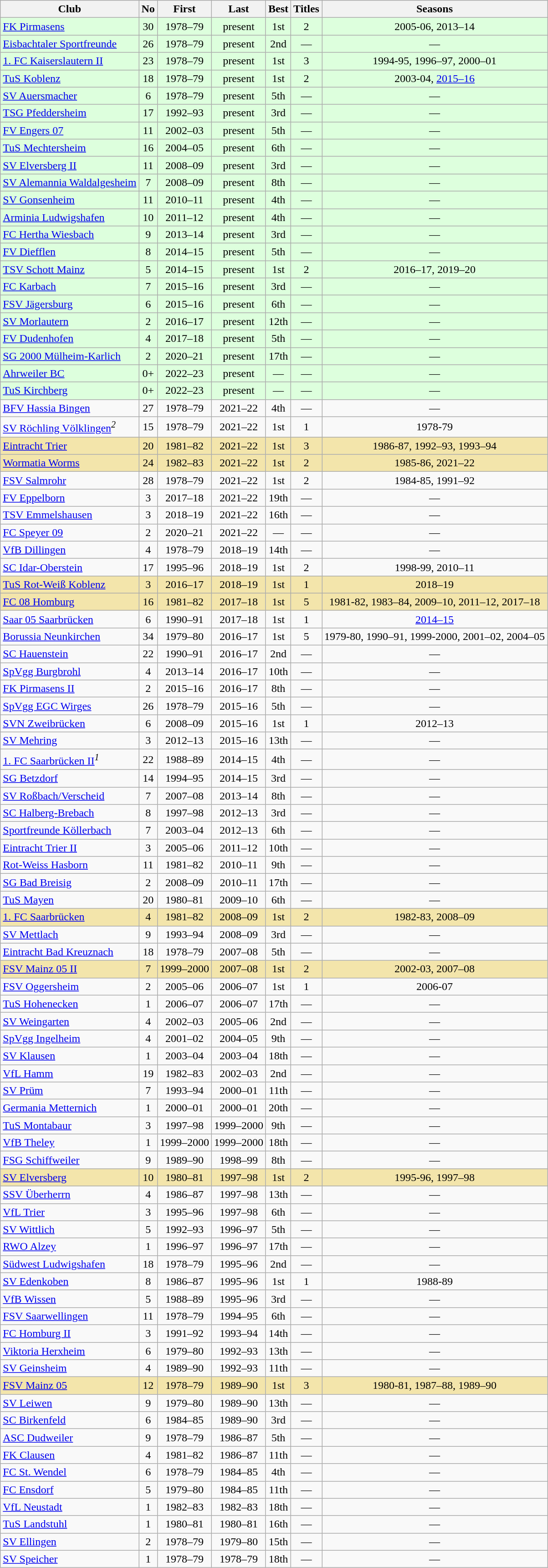<table class="wikitable sortable">
<tr>
<th>Club</th>
<th>No</th>
<th>First</th>
<th>Last</th>
<th>Best</th>
<th>Titles</th>
<th>Seasons</th>
</tr>
<tr align="center" style="background:#ddffdd">
<td align="left"><a href='#'>FK Pirmasens</a></td>
<td>30</td>
<td>1978–79</td>
<td>present</td>
<td>1st</td>
<td>2</td>
<td>2005-06, 2013–14</td>
</tr>
<tr align="center" style="background:#ddffdd">
<td align="left"><a href='#'>Eisbachtaler Sportfreunde</a></td>
<td>26</td>
<td>1978–79</td>
<td>present</td>
<td>2nd</td>
<td>—</td>
<td>—</td>
</tr>
<tr align="center" style="background:#ddffdd">
<td align="left"><a href='#'>1. FC Kaiserslautern II</a></td>
<td>23</td>
<td>1978–79</td>
<td>present</td>
<td>1st</td>
<td>3</td>
<td>1994-95, 1996–97, 2000–01</td>
</tr>
<tr align="center" style="background:#ddffdd">
<td align="left"><a href='#'>TuS Koblenz</a></td>
<td>18</td>
<td>1978–79</td>
<td>present</td>
<td>1st</td>
<td>2</td>
<td>2003-04, <a href='#'>2015–16</a></td>
</tr>
<tr align="center" style="background:#ddffdd">
<td align="left"><a href='#'>SV Auersmacher</a></td>
<td>6</td>
<td>1978–79</td>
<td>present</td>
<td>5th</td>
<td>—</td>
<td>—</td>
</tr>
<tr align="center" style="background:#ddffdd">
<td align="left"><a href='#'>TSG Pfeddersheim</a></td>
<td>17</td>
<td>1992–93</td>
<td>present</td>
<td>3rd</td>
<td>—</td>
<td>—</td>
</tr>
<tr align="center" style="background:#ddffdd">
<td align="left"><a href='#'>FV Engers 07</a></td>
<td>11</td>
<td>2002–03</td>
<td>present</td>
<td>5th</td>
<td>—</td>
<td>—</td>
</tr>
<tr align="center" style="background:#ddffdd">
<td align="left"><a href='#'>TuS Mechtersheim</a></td>
<td>16</td>
<td>2004–05</td>
<td>present</td>
<td>6th</td>
<td>—</td>
<td>—</td>
</tr>
<tr align="center" style="background:#ddffdd">
<td align="left"><a href='#'>SV Elversberg II</a></td>
<td>11</td>
<td>2008–09</td>
<td>present</td>
<td>3rd</td>
<td>—</td>
<td>—</td>
</tr>
<tr align="center" style="background:#ddffdd">
<td align="left"><a href='#'>SV Alemannia Waldalgesheim</a></td>
<td>7</td>
<td>2008–09</td>
<td>present</td>
<td>8th</td>
<td>—</td>
<td>—</td>
</tr>
<tr align="center" style="background:#ddffdd">
<td align="left"><a href='#'>SV Gonsenheim</a></td>
<td>11</td>
<td>2010–11</td>
<td>present</td>
<td>4th</td>
<td>—</td>
<td>—</td>
</tr>
<tr align="center" style="background:#ddffdd">
<td align="left"><a href='#'>Arminia Ludwigshafen</a></td>
<td>10</td>
<td>2011–12</td>
<td>present</td>
<td>4th</td>
<td>—</td>
<td>—</td>
</tr>
<tr align="center" style="background:#ddffdd">
<td align="left"><a href='#'>FC Hertha Wiesbach</a></td>
<td>9</td>
<td>2013–14</td>
<td>present</td>
<td>3rd</td>
<td>—</td>
<td>—</td>
</tr>
<tr align="center" style="background:#ddffdd">
<td align="left"><a href='#'>FV Diefflen</a></td>
<td>8</td>
<td>2014–15</td>
<td>present</td>
<td>5th</td>
<td>—</td>
<td>—</td>
</tr>
<tr align="center" style="background:#ddffdd">
<td align="left"><a href='#'>TSV Schott Mainz</a></td>
<td>5</td>
<td>2014–15</td>
<td>present</td>
<td>1st</td>
<td>2</td>
<td>2016–17, 2019–20</td>
</tr>
<tr align="center" style="background:#ddffdd">
<td align="left"><a href='#'>FC Karbach</a></td>
<td>7</td>
<td>2015–16</td>
<td>present</td>
<td>3rd</td>
<td>—</td>
<td>—</td>
</tr>
<tr align="center" style="background:#ddffdd">
<td align="left"><a href='#'>FSV Jägersburg</a></td>
<td>6</td>
<td>2015–16</td>
<td>present</td>
<td>6th</td>
<td>—</td>
<td>—</td>
</tr>
<tr align="center" style="background:#ddffdd">
<td align="left"><a href='#'>SV Morlautern</a></td>
<td>2</td>
<td>2016–17</td>
<td>present</td>
<td>12th</td>
<td>—</td>
<td>—</td>
</tr>
<tr align="center" style="background:#ddffdd">
<td align="left"><a href='#'>FV Dudenhofen</a></td>
<td>4</td>
<td>2017–18</td>
<td>present</td>
<td>5th</td>
<td>—</td>
<td>—</td>
</tr>
<tr align="center" style="background:#ddffdd">
<td align="left"><a href='#'>SG 2000 Mülheim-Karlich</a></td>
<td>2</td>
<td>2020–21</td>
<td>present</td>
<td>17th</td>
<td>—</td>
<td>—</td>
</tr>
<tr align="center" style="background:#ddffdd">
<td align="left"><a href='#'>Ahrweiler BC</a></td>
<td>0+</td>
<td>2022–23</td>
<td>present</td>
<td>—</td>
<td>—</td>
<td>—</td>
</tr>
<tr align="center" style="background:#ddffdd">
<td align="left"><a href='#'>TuS Kirchberg</a></td>
<td>0+</td>
<td>2022–23</td>
<td>present</td>
<td>—</td>
<td>—</td>
<td>—</td>
</tr>
<tr align="center">
<td align="left"><a href='#'>BFV Hassia Bingen</a></td>
<td>27</td>
<td>1978–79</td>
<td>2021–22</td>
<td>4th</td>
<td>—</td>
<td>—</td>
</tr>
<tr align="center">
<td align="left"><a href='#'>SV Röchling Völklingen</a><sup><em>2</em></sup></td>
<td>15</td>
<td>1978–79</td>
<td>2021–22</td>
<td>1st</td>
<td>1</td>
<td>1978-79</td>
</tr>
<tr align="center" style="background:#F3E5AB">
<td align="left"><a href='#'>Eintracht Trier</a></td>
<td>20</td>
<td>1981–82</td>
<td>2021–22</td>
<td>1st</td>
<td>3</td>
<td>1986-87, 1992–93, 1993–94</td>
</tr>
<tr align="center" style="background:#F3E5AB">
<td align="left"><a href='#'>Wormatia Worms</a></td>
<td>24</td>
<td>1982–83</td>
<td>2021–22</td>
<td>1st</td>
<td>2</td>
<td>1985-86, 2021–22</td>
</tr>
<tr align="center">
<td align="left"><a href='#'>FSV Salmrohr</a></td>
<td>28</td>
<td>1978–79</td>
<td>2021–22</td>
<td>1st</td>
<td>2</td>
<td>1984-85, 1991–92</td>
</tr>
<tr align="center">
<td align="left"><a href='#'>FV Eppelborn</a></td>
<td>3</td>
<td>2017–18</td>
<td>2021–22</td>
<td>19th</td>
<td>—</td>
<td>—</td>
</tr>
<tr align="center">
<td align="left"><a href='#'>TSV Emmelshausen</a></td>
<td>3</td>
<td>2018–19</td>
<td>2021–22</td>
<td>16th</td>
<td>—</td>
<td>—</td>
</tr>
<tr align="center">
<td align="left"><a href='#'>FC Speyer 09</a></td>
<td>2</td>
<td>2020–21</td>
<td>2021–22</td>
<td>—</td>
<td>—</td>
<td>—</td>
</tr>
<tr align="center">
<td align="left"><a href='#'>VfB Dillingen</a></td>
<td>4</td>
<td>1978–79</td>
<td>2018–19</td>
<td>14th</td>
<td>—</td>
<td>—</td>
</tr>
<tr align="center">
<td align="left"><a href='#'>SC Idar-Oberstein</a></td>
<td>17</td>
<td>1995–96</td>
<td>2018–19</td>
<td>1st</td>
<td>2</td>
<td>1998-99, 2010–11</td>
</tr>
<tr align="center" style="background:#F3E5AB">
<td align="left"><a href='#'>TuS Rot-Weiß Koblenz</a></td>
<td>3</td>
<td>2016–17</td>
<td>2018–19</td>
<td>1st</td>
<td>1</td>
<td>2018–19</td>
</tr>
<tr align="center" style="background:#F3E5AB">
<td align="left"><a href='#'>FC 08 Homburg</a></td>
<td>16</td>
<td>1981–82</td>
<td>2017–18</td>
<td>1st</td>
<td>5</td>
<td>1981-82, 1983–84, 2009–10, 2011–12, 2017–18</td>
</tr>
<tr align="center">
<td align="left"><a href='#'>Saar 05 Saarbrücken</a></td>
<td>6</td>
<td>1990–91</td>
<td>2017–18</td>
<td>1st</td>
<td>1</td>
<td><a href='#'>2014–15</a></td>
</tr>
<tr align="center">
<td align="left"><a href='#'>Borussia Neunkirchen</a></td>
<td>34</td>
<td>1979–80</td>
<td>2016–17</td>
<td>1st</td>
<td>5</td>
<td>1979-80, 1990–91, 1999-2000, 2001–02, 2004–05</td>
</tr>
<tr align="center">
<td align="left"><a href='#'>SC Hauenstein</a></td>
<td>22</td>
<td>1990–91</td>
<td>2016–17</td>
<td>2nd</td>
<td>—</td>
<td>—</td>
</tr>
<tr align="center">
<td align="left"><a href='#'>SpVgg Burgbrohl</a></td>
<td>4</td>
<td>2013–14</td>
<td>2016–17</td>
<td>10th</td>
<td>—</td>
<td>—</td>
</tr>
<tr align="center">
<td align="left"><a href='#'>FK Pirmasens II</a></td>
<td>2</td>
<td>2015–16</td>
<td>2016–17</td>
<td>8th</td>
<td>—</td>
<td>—</td>
</tr>
<tr align="center">
<td align="left"><a href='#'>SpVgg EGC Wirges</a></td>
<td>26</td>
<td>1978–79</td>
<td>2015–16</td>
<td>5th</td>
<td>—</td>
<td>—</td>
</tr>
<tr align="center">
<td align="left"><a href='#'>SVN Zweibrücken</a></td>
<td>6</td>
<td>2008–09</td>
<td>2015–16</td>
<td>1st</td>
<td>1</td>
<td>2012–13</td>
</tr>
<tr align="center">
<td align="left"><a href='#'>SV Mehring</a></td>
<td>3</td>
<td>2012–13</td>
<td>2015–16</td>
<td>13th</td>
<td>—</td>
<td>—</td>
</tr>
<tr align="center">
<td align="left"><a href='#'>1. FC Saarbrücken II</a><sup><em>1</em></sup></td>
<td>22</td>
<td>1988–89</td>
<td>2014–15</td>
<td>4th</td>
<td>—</td>
<td>—</td>
</tr>
<tr align="center">
<td align="left"><a href='#'>SG Betzdorf</a></td>
<td>14</td>
<td>1994–95</td>
<td>2014–15</td>
<td>3rd</td>
<td>—</td>
<td>—</td>
</tr>
<tr align="center">
<td align="left"><a href='#'>SV Roßbach/Verscheid</a></td>
<td>7</td>
<td>2007–08</td>
<td>2013–14</td>
<td>8th</td>
<td>—</td>
<td>—</td>
</tr>
<tr align="center">
<td align="left"><a href='#'>SC Halberg-Brebach</a></td>
<td>8</td>
<td>1997–98</td>
<td>2012–13</td>
<td>3rd</td>
<td>—</td>
<td>—</td>
</tr>
<tr align="center">
<td align="left"><a href='#'>Sportfreunde Köllerbach</a></td>
<td>7</td>
<td>2003–04</td>
<td>2012–13</td>
<td>6th</td>
<td>—</td>
<td>—</td>
</tr>
<tr align="center">
<td align="left"><a href='#'>Eintracht Trier II</a></td>
<td>3</td>
<td>2005–06</td>
<td>2011–12</td>
<td>10th</td>
<td>—</td>
<td>—</td>
</tr>
<tr align="center">
<td align="left"><a href='#'>Rot-Weiss Hasborn</a></td>
<td>11</td>
<td>1981–82</td>
<td>2010–11</td>
<td>9th</td>
<td>—</td>
<td>—</td>
</tr>
<tr align="center">
<td align="left"><a href='#'>SG Bad Breisig</a></td>
<td>2</td>
<td>2008–09</td>
<td>2010–11</td>
<td>17th</td>
<td>—</td>
<td>—</td>
</tr>
<tr align="center">
<td align="left"><a href='#'>TuS Mayen</a></td>
<td>20</td>
<td>1980–81</td>
<td>2009–10</td>
<td>6th</td>
<td>—</td>
<td>—</td>
</tr>
<tr align="center" style="background:#F3E5AB">
<td align="left"><a href='#'>1. FC Saarbrücken</a></td>
<td>4</td>
<td>1981–82</td>
<td>2008–09</td>
<td>1st</td>
<td>2</td>
<td>1982-83, 2008–09</td>
</tr>
<tr align="center">
<td align="left"><a href='#'>SV Mettlach</a></td>
<td>9</td>
<td>1993–94</td>
<td>2008–09</td>
<td>3rd</td>
<td>—</td>
<td>—</td>
</tr>
<tr align="center">
<td align="left"><a href='#'>Eintracht Bad Kreuznach</a></td>
<td>18</td>
<td>1978–79</td>
<td>2007–08</td>
<td>5th</td>
<td>—</td>
<td>—</td>
</tr>
<tr align="center" style="background:#F3E5AB">
<td align="left"><a href='#'>FSV Mainz 05 II</a></td>
<td>7</td>
<td>1999–2000</td>
<td>2007–08</td>
<td>1st</td>
<td>2</td>
<td>2002-03, 2007–08</td>
</tr>
<tr align="center">
<td align="left"><a href='#'>FSV Oggersheim</a></td>
<td>2</td>
<td>2005–06</td>
<td>2006–07</td>
<td>1st</td>
<td>1</td>
<td>2006-07</td>
</tr>
<tr align="center">
<td align="left"><a href='#'>TuS Hohenecken</a></td>
<td>1</td>
<td>2006–07</td>
<td>2006–07</td>
<td>17th</td>
<td>—</td>
<td>—</td>
</tr>
<tr align="center">
<td align="left"><a href='#'>SV Weingarten</a></td>
<td>4</td>
<td>2002–03</td>
<td>2005–06</td>
<td>2nd</td>
<td>—</td>
<td>—</td>
</tr>
<tr align="center">
<td align="left"><a href='#'>SpVgg Ingelheim</a></td>
<td>4</td>
<td>2001–02</td>
<td>2004–05</td>
<td>9th</td>
<td>—</td>
<td>—</td>
</tr>
<tr align="center">
<td align="left"><a href='#'>SV Klausen</a></td>
<td>1</td>
<td>2003–04</td>
<td>2003–04</td>
<td>18th</td>
<td>—</td>
<td>—</td>
</tr>
<tr align="center">
<td align="left"><a href='#'>VfL Hamm</a></td>
<td>19</td>
<td>1982–83</td>
<td>2002–03</td>
<td>2nd</td>
<td>—</td>
<td>—</td>
</tr>
<tr align="center">
<td align="left"><a href='#'>SV Prüm</a></td>
<td>7</td>
<td>1993–94</td>
<td>2000–01</td>
<td>11th</td>
<td>—</td>
<td>—</td>
</tr>
<tr align="center">
<td align="left"><a href='#'>Germania Metternich</a></td>
<td>1</td>
<td>2000–01</td>
<td>2000–01</td>
<td>20th</td>
<td>—</td>
<td>—</td>
</tr>
<tr align="center">
<td align="left"><a href='#'>TuS Montabaur</a></td>
<td>3</td>
<td>1997–98</td>
<td>1999–2000</td>
<td>9th</td>
<td>—</td>
<td>—</td>
</tr>
<tr align="center">
<td align="left"><a href='#'>VfB Theley</a></td>
<td>1</td>
<td>1999–2000</td>
<td>1999–2000</td>
<td>18th</td>
<td>—</td>
<td>—</td>
</tr>
<tr align="center">
<td align="left"><a href='#'>FSG Schiffweiler</a></td>
<td>9</td>
<td>1989–90</td>
<td>1998–99</td>
<td>8th</td>
<td>—</td>
<td>—</td>
</tr>
<tr align="center" style="background:#F3E5AB">
<td align="left"><a href='#'>SV Elversberg</a></td>
<td>10</td>
<td>1980–81</td>
<td>1997–98</td>
<td>1st</td>
<td>2</td>
<td>1995-96, 1997–98</td>
</tr>
<tr align="center">
<td align="left"><a href='#'>SSV Überherrn</a></td>
<td>4</td>
<td>1986–87</td>
<td>1997–98</td>
<td>13th</td>
<td>—</td>
<td>—</td>
</tr>
<tr align="center">
<td align="left"><a href='#'>VfL Trier</a></td>
<td>3</td>
<td>1995–96</td>
<td>1997–98</td>
<td>6th</td>
<td>—</td>
<td>—</td>
</tr>
<tr align="center">
<td align="left"><a href='#'>SV Wittlich</a></td>
<td>5</td>
<td>1992–93</td>
<td>1996–97</td>
<td>5th</td>
<td>—</td>
<td>—</td>
</tr>
<tr align="center">
<td align="left"><a href='#'>RWO Alzey</a></td>
<td>1</td>
<td>1996–97</td>
<td>1996–97</td>
<td>17th</td>
<td>—</td>
<td>—</td>
</tr>
<tr align="center">
<td align="left"><a href='#'>Südwest Ludwigshafen</a></td>
<td>18</td>
<td>1978–79</td>
<td>1995–96</td>
<td>2nd</td>
<td>—</td>
<td>—</td>
</tr>
<tr align="center">
<td align="left"><a href='#'>SV Edenkoben</a></td>
<td>8</td>
<td>1986–87</td>
<td>1995–96</td>
<td>1st</td>
<td>1</td>
<td>1988-89</td>
</tr>
<tr align="center">
<td align="left"><a href='#'>VfB Wissen</a></td>
<td>5</td>
<td>1988–89</td>
<td>1995–96</td>
<td>3rd</td>
<td>—</td>
<td>—</td>
</tr>
<tr align="center">
<td align="left"><a href='#'>FSV Saarwellingen</a></td>
<td>11</td>
<td>1978–79</td>
<td>1994–95</td>
<td>6th</td>
<td>—</td>
<td>—</td>
</tr>
<tr align="center">
<td align="left"><a href='#'>FC Homburg II</a></td>
<td>3</td>
<td>1991–92</td>
<td>1993–94</td>
<td>14th</td>
<td>—</td>
<td>—</td>
</tr>
<tr align="center">
<td align="left"><a href='#'>Viktoria Herxheim</a></td>
<td>6</td>
<td>1979–80</td>
<td>1992–93</td>
<td>13th</td>
<td>—</td>
<td>—</td>
</tr>
<tr align="center">
<td align="left"><a href='#'>SV Geinsheim</a></td>
<td>4</td>
<td>1989–90</td>
<td>1992–93</td>
<td>11th</td>
<td>—</td>
<td>—</td>
</tr>
<tr align="center" style="background:#F3E5AB">
<td align="left"><a href='#'>FSV Mainz 05</a></td>
<td>12</td>
<td>1978–79</td>
<td>1989–90</td>
<td>1st</td>
<td>3</td>
<td>1980-81, 1987–88, 1989–90</td>
</tr>
<tr align="center">
<td align="left"><a href='#'>SV Leiwen</a></td>
<td>9</td>
<td>1979–80</td>
<td>1989–90</td>
<td>13th</td>
<td>—</td>
<td>—</td>
</tr>
<tr align="center">
<td align="left"><a href='#'>SC Birkenfeld</a></td>
<td>6</td>
<td>1984–85</td>
<td>1989–90</td>
<td>3rd</td>
<td>—</td>
<td>—</td>
</tr>
<tr align="center">
<td align="left"><a href='#'>ASC Dudweiler</a></td>
<td>9</td>
<td>1978–79</td>
<td>1986–87</td>
<td>5th</td>
<td>—</td>
<td>—</td>
</tr>
<tr align="center">
<td align="left"><a href='#'>FK Clausen</a></td>
<td>4</td>
<td>1981–82</td>
<td>1986–87</td>
<td>11th</td>
<td>—</td>
<td>—</td>
</tr>
<tr align="center">
<td align="left"><a href='#'>FC St. Wendel</a></td>
<td>6</td>
<td>1978–79</td>
<td>1984–85</td>
<td>4th</td>
<td>—</td>
<td>—</td>
</tr>
<tr align="center">
<td align="left"><a href='#'>FC Ensdorf</a></td>
<td>5</td>
<td>1979–80</td>
<td>1984–85</td>
<td>11th</td>
<td>—</td>
<td>—</td>
</tr>
<tr align="center">
<td align="left"><a href='#'>VfL Neustadt</a></td>
<td>1</td>
<td>1982–83</td>
<td>1982–83</td>
<td>18th</td>
<td>—</td>
<td>—</td>
</tr>
<tr align="center">
<td align="left"><a href='#'>TuS Landstuhl</a></td>
<td>1</td>
<td>1980–81</td>
<td>1980–81</td>
<td>16th</td>
<td>—</td>
<td>—</td>
</tr>
<tr align="center">
<td align="left"><a href='#'>SV Ellingen</a></td>
<td>2</td>
<td>1978–79</td>
<td>1979–80</td>
<td>15th</td>
<td>—</td>
<td>—</td>
</tr>
<tr align="center">
<td align="left"><a href='#'>SV Speicher</a></td>
<td>1</td>
<td>1978–79</td>
<td>1978–79</td>
<td>18th</td>
<td>—</td>
<td>—</td>
</tr>
</table>
